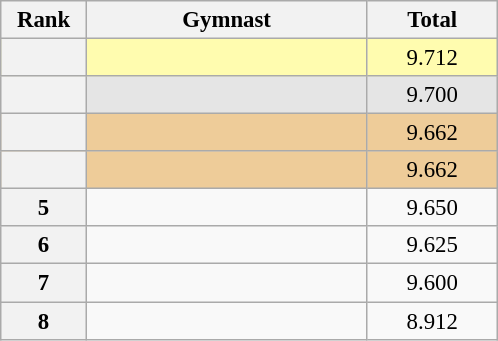<table class="wikitable sortable" style="text-align:center; font-size:95%">
<tr>
<th scope="col" style="width:50px;">Rank</th>
<th scope="col" style="width:180px;">Gymnast</th>
<th scope="col" style="width:80px;">Total</th>
</tr>
<tr style="background:#fffcaf;">
<th scope=row style="text-align:center"></th>
<td style="text-align:left;"></td>
<td>9.712</td>
</tr>
<tr style="background:#e5e5e5;">
<th scope=row style="text-align:center"></th>
<td style="text-align:left;"></td>
<td>9.700</td>
</tr>
<tr style="background:#ec9;">
<th scope=row style="text-align:center"></th>
<td style="text-align:left;"></td>
<td>9.662</td>
</tr>
<tr style="background:#ec9;">
<th scope=row style="text-align:center"></th>
<td style="text-align:left;"></td>
<td>9.662</td>
</tr>
<tr>
<th scope=row style="text-align:center">5</th>
<td style="text-align:left;"></td>
<td>9.650</td>
</tr>
<tr>
<th scope=row style="text-align:center">6</th>
<td style="text-align:left;"></td>
<td>9.625</td>
</tr>
<tr>
<th scope=row style="text-align:center">7</th>
<td style="text-align:left;"></td>
<td>9.600</td>
</tr>
<tr>
<th scope=row style="text-align:center">8</th>
<td style="text-align:left;"></td>
<td>8.912</td>
</tr>
</table>
